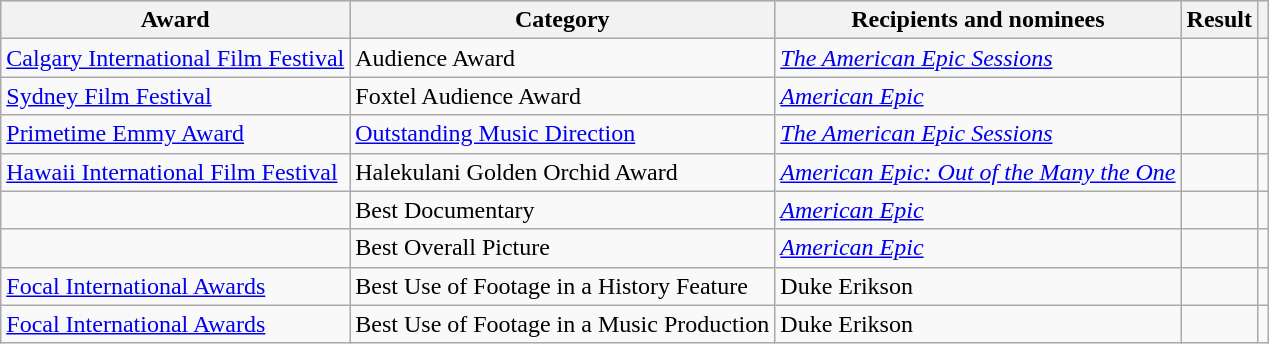<table class="wikitable">
<tr style="background:#ccc; text-align:center;">
<th>Award</th>
<th>Category</th>
<th>Recipients and nominees</th>
<th>Result</th>
<th></th>
</tr>
<tr>
<td><a href='#'>Calgary International Film Festival</a></td>
<td>Audience Award</td>
<td><em><a href='#'>The American Epic Sessions</a></em></td>
<td></td>
<td style="text-align:center;"></td>
</tr>
<tr>
<td><a href='#'>Sydney Film Festival</a></td>
<td>Foxtel Audience Award</td>
<td><em><a href='#'>American Epic</a></em></td>
<td></td>
<td style="text-align:center;"></td>
</tr>
<tr>
<td><a href='#'>Primetime Emmy Award</a></td>
<td><a href='#'>Outstanding Music Direction</a></td>
<td><em><a href='#'>The American Epic Sessions</a></em></td>
<td></td>
<td style="text-align:center;"></td>
</tr>
<tr>
<td><a href='#'>Hawaii International Film Festival</a></td>
<td>Halekulani Golden Orchid Award</td>
<td><em><a href='#'>American Epic: Out of the Many the One</a></em></td>
<td></td>
<td style="text-align:center;"></td>
</tr>
<tr>
<td></td>
<td>Best Documentary</td>
<td><em><a href='#'>American Epic</a></em></td>
<td></td>
<td style="text-align:center;"></td>
</tr>
<tr>
<td></td>
<td>Best Overall Picture</td>
<td><em><a href='#'>American Epic</a></em></td>
<td></td>
<td style="text-align:center;"></td>
</tr>
<tr>
<td><a href='#'>Focal International Awards</a></td>
<td>Best Use of Footage in a History Feature</td>
<td>Duke Erikson</td>
<td></td>
<td style="text-align:center;"></td>
</tr>
<tr>
<td><a href='#'>Focal International Awards</a></td>
<td>Best Use of Footage in a Music Production</td>
<td>Duke Erikson</td>
<td></td>
<td style="text-align:center;"></td>
</tr>
</table>
